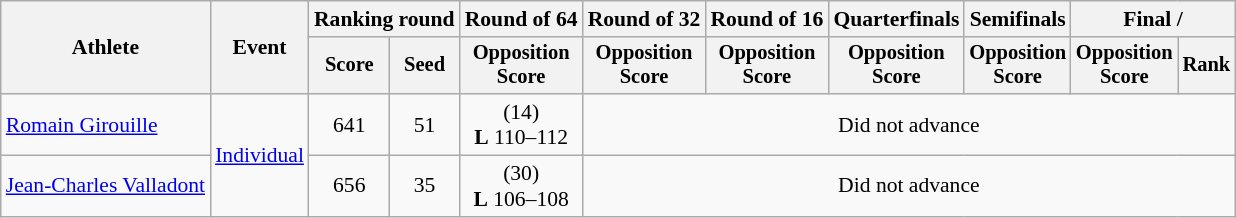<table class="wikitable" style="font-size:90%">
<tr>
<th rowspan="2">Athlete</th>
<th rowspan="2">Event</th>
<th colspan="2">Ranking round</th>
<th>Round of 64</th>
<th>Round of 32</th>
<th>Round of 16</th>
<th>Quarterfinals</th>
<th>Semifinals</th>
<th colspan="2">Final / </th>
</tr>
<tr style="font-size:95%">
<th>Score</th>
<th>Seed</th>
<th>Opposition<br>Score</th>
<th>Opposition<br>Score</th>
<th>Opposition<br>Score</th>
<th>Opposition<br>Score</th>
<th>Opposition<br>Score</th>
<th>Opposition<br>Score</th>
<th>Rank</th>
</tr>
<tr align=center>
<td align=left><a href='#'>Romain Girouille</a></td>
<td align=left rowspan=2><a href='#'>Individual</a></td>
<td>641</td>
<td>51</td>
<td> (14)<br><strong>L</strong> 110–112</td>
<td colspan=6>Did not advance</td>
</tr>
<tr align=center>
<td align=left><a href='#'>Jean-Charles Valladont</a></td>
<td>656</td>
<td>35</td>
<td> (30)<br><strong>L</strong> 106–108</td>
<td colspan=6>Did not advance</td>
</tr>
</table>
